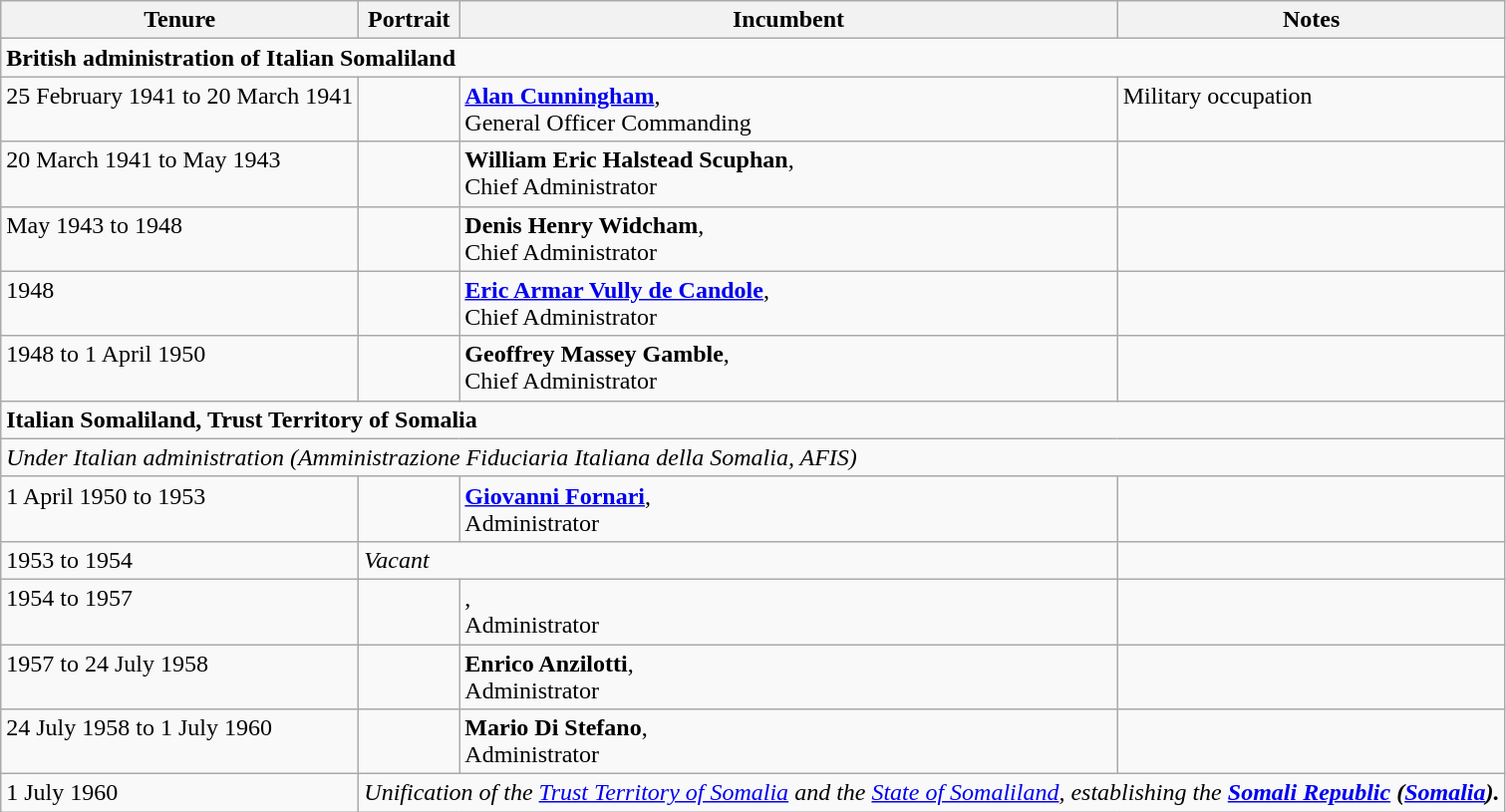<table class="wikitable">
<tr align=left>
<th>Tenure</th>
<th width=60px>Portrait</th>
<th>Incumbent</th>
<th>Notes</th>
</tr>
<tr valign=top>
<td colspan="4"><strong>British administration of Italian Somaliland</strong></td>
</tr>
<tr valign=top>
<td>25 February 1941 to 20 March 1941</td>
<td></td>
<td><strong><a href='#'>Alan Cunningham</a></strong>, <br>General Officer Commanding</td>
<td>Military occupation</td>
</tr>
<tr valign=top>
<td>20 March 1941 to May 1943</td>
<td></td>
<td><strong>William Eric Halstead Scuphan</strong>, <br>Chief Administrator</td>
<td></td>
</tr>
<tr valign=top>
<td>May 1943 to 1948</td>
<td></td>
<td><strong>Denis Henry Widcham</strong>, <br>Chief Administrator</td>
<td></td>
</tr>
<tr valign=top>
<td>1948</td>
<td></td>
<td><strong><a href='#'>Eric Armar Vully de Candole</a></strong>, <br>Chief Administrator</td>
<td></td>
</tr>
<tr valign=top>
<td>1948 to 1 April 1950</td>
<td></td>
<td><strong>Geoffrey Massey Gamble</strong>, <br>Chief Administrator</td>
<td></td>
</tr>
<tr valign=top>
<td colspan="4"><strong>Italian Somaliland, Trust Territory of Somalia</strong></td>
</tr>
<tr valign=top>
<td colspan="4"><em>Under Italian administration (Amministrazione Fiduciaria Italiana della Somalia, AFIS)</em></td>
</tr>
<tr valign=top>
<td>1 April 1950 to 1953</td>
<td></td>
<td><strong><a href='#'>Giovanni Fornari</a></strong>, <br>Administrator</td>
<td></td>
</tr>
<tr valign=top>
<td>1953 to 1954</td>
<td colspan=2><em>Vacant</em></td>
<td></td>
</tr>
<tr valign=top>
<td>1954 to 1957</td>
<td></td>
<td><strong></strong>, <br>Administrator</td>
<td></td>
</tr>
<tr valign=top>
<td>1957 to 24 July 1958</td>
<td></td>
<td><strong>Enrico Anzilotti</strong>, <br>Administrator</td>
<td></td>
</tr>
<tr valign=top>
<td>24 July 1958 to 1 July 1960</td>
<td></td>
<td><strong>Mario Di Stefano</strong>, <br>Administrator</td>
<td></td>
</tr>
<tr valign=top>
<td>1 July 1960</td>
<td colspan="3"><em>Unification of the <a href='#'>Trust Territory of Somalia</a> and the <a href='#'>State of Somaliland</a>, establishing the <strong><a href='#'>Somali Republic</a><strong><em> (<a href='#'>Somalia</a>).</td>
</tr>
</table>
